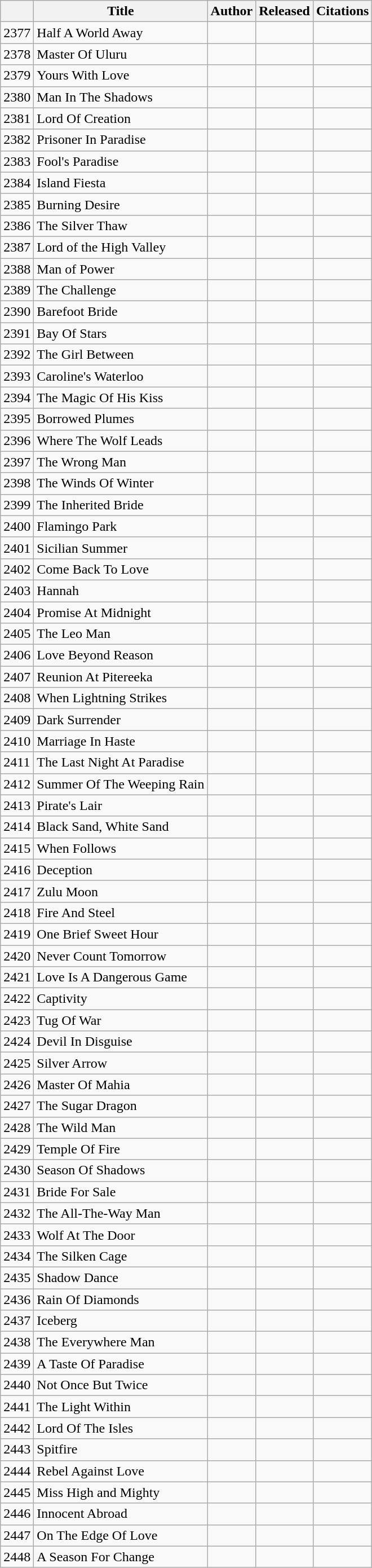<table class="wikitable sortable">
<tr>
<th></th>
<th>Title</th>
<th>Author</th>
<th data-sort-class="date">Released</th>
<th>Citations</th>
</tr>
<tr>
<td>2377</td>
<td>Half A World Away</td>
<td></td>
<td></td>
<td></td>
</tr>
<tr>
<td>2378</td>
<td>Master Of Uluru</td>
<td></td>
<td></td>
<td></td>
</tr>
<tr>
<td>2379</td>
<td>Yours With Love</td>
<td></td>
<td></td>
<td></td>
</tr>
<tr>
<td>2380</td>
<td>Man In The Shadows</td>
<td></td>
<td></td>
<td></td>
</tr>
<tr>
<td>2381</td>
<td>Lord Of Creation</td>
<td></td>
<td></td>
<td></td>
</tr>
<tr>
<td>2382</td>
<td>Prisoner In Paradise</td>
<td></td>
<td></td>
<td></td>
</tr>
<tr>
<td>2383</td>
<td>Fool's Paradise</td>
<td></td>
<td></td>
<td></td>
</tr>
<tr>
<td>2384</td>
<td>Island Fiesta</td>
<td></td>
<td></td>
<td></td>
</tr>
<tr>
<td>2385</td>
<td>Burning Desire</td>
<td></td>
<td></td>
<td></td>
</tr>
<tr>
<td>2386</td>
<td>The Silver Thaw</td>
<td></td>
<td></td>
<td></td>
</tr>
<tr>
<td>2387</td>
<td>Lord of the High Valley</td>
<td></td>
<td></td>
<td></td>
</tr>
<tr>
<td>2388</td>
<td>Man of Power</td>
<td></td>
<td></td>
<td></td>
</tr>
<tr>
<td>2389</td>
<td>The Challenge</td>
<td></td>
<td></td>
<td></td>
</tr>
<tr>
<td>2390</td>
<td>Barefoot Bride</td>
<td></td>
<td></td>
<td></td>
</tr>
<tr>
<td>2391</td>
<td>Bay Of Stars</td>
<td></td>
<td></td>
<td></td>
</tr>
<tr>
<td>2392</td>
<td>The Girl Between</td>
<td></td>
<td></td>
<td></td>
</tr>
<tr>
<td>2393</td>
<td>Caroline's Waterloo</td>
<td></td>
<td></td>
<td></td>
</tr>
<tr>
<td>2394</td>
<td>The Magic Of His Kiss</td>
<td></td>
<td></td>
<td></td>
</tr>
<tr>
<td>2395</td>
<td>Borrowed Plumes</td>
<td></td>
<td></td>
<td></td>
</tr>
<tr>
<td>2396</td>
<td>Where The Wolf Leads</td>
<td></td>
<td></td>
<td></td>
</tr>
<tr>
<td>2397</td>
<td>The Wrong Man</td>
<td></td>
<td></td>
<td></td>
</tr>
<tr>
<td>2398</td>
<td>The Winds Of Winter</td>
<td></td>
<td></td>
<td></td>
</tr>
<tr>
<td>2399</td>
<td>The Inherited Bride</td>
<td></td>
<td></td>
<td></td>
</tr>
<tr>
<td>2400</td>
<td>Flamingo Park</td>
<td></td>
<td></td>
<td></td>
</tr>
<tr>
<td>2401</td>
<td>Sicilian Summer</td>
<td></td>
<td></td>
<td></td>
</tr>
<tr>
<td>2402</td>
<td>Come Back To Love</td>
<td></td>
<td></td>
<td></td>
</tr>
<tr>
<td>2403</td>
<td>Hannah</td>
<td></td>
<td></td>
<td></td>
</tr>
<tr>
<td>2404</td>
<td>Promise At Midnight</td>
<td></td>
<td></td>
<td></td>
</tr>
<tr>
<td>2405</td>
<td>The Leo Man</td>
<td></td>
<td></td>
<td></td>
</tr>
<tr>
<td>2406</td>
<td>Love Beyond Reason</td>
<td></td>
<td></td>
<td></td>
</tr>
<tr>
<td>2407</td>
<td>Reunion At Pitereeka</td>
<td></td>
<td></td>
<td></td>
</tr>
<tr>
<td>2408</td>
<td>When Lightning Strikes</td>
<td></td>
<td></td>
<td></td>
</tr>
<tr>
<td>2409</td>
<td>Dark Surrender</td>
<td></td>
<td></td>
<td></td>
</tr>
<tr>
<td>2410</td>
<td>Marriage In Haste</td>
<td></td>
<td></td>
<td></td>
</tr>
<tr>
<td>2411</td>
<td>The Last Night At Paradise</td>
<td></td>
<td></td>
<td></td>
</tr>
<tr>
<td>2412</td>
<td>Summer Of The Weeping Rain</td>
<td></td>
<td></td>
<td></td>
</tr>
<tr>
<td>2413</td>
<td>Pirate's Lair</td>
<td></td>
<td></td>
<td></td>
</tr>
<tr>
<td>2414</td>
<td>Black Sand, White Sand</td>
<td></td>
<td></td>
<td></td>
</tr>
<tr>
<td>2415</td>
<td>When Follows</td>
<td></td>
<td></td>
<td></td>
</tr>
<tr>
<td>2416</td>
<td>Deception</td>
<td></td>
<td></td>
<td></td>
</tr>
<tr>
<td>2417</td>
<td>Zulu Moon</td>
<td></td>
<td></td>
<td></td>
</tr>
<tr>
<td>2418</td>
<td>Fire And Steel</td>
<td></td>
<td></td>
<td></td>
</tr>
<tr>
<td>2419</td>
<td>One Brief Sweet Hour</td>
<td></td>
<td></td>
<td></td>
</tr>
<tr>
<td>2420</td>
<td>Never Count Tomorrow</td>
<td></td>
<td></td>
<td></td>
</tr>
<tr>
<td>2421</td>
<td>Love Is A Dangerous Game</td>
<td></td>
<td></td>
<td></td>
</tr>
<tr>
<td>2422</td>
<td>Captivity</td>
<td></td>
<td></td>
<td></td>
</tr>
<tr>
<td>2423</td>
<td>Tug Of War</td>
<td></td>
<td></td>
<td></td>
</tr>
<tr>
<td>2424</td>
<td>Devil In Disguise</td>
<td></td>
<td></td>
<td></td>
</tr>
<tr>
<td>2425</td>
<td>Silver Arrow</td>
<td></td>
<td></td>
<td></td>
</tr>
<tr>
<td>2426</td>
<td>Master Of Mahia</td>
<td></td>
<td></td>
<td></td>
</tr>
<tr>
<td>2427</td>
<td>The Sugar Dragon</td>
<td></td>
<td></td>
<td></td>
</tr>
<tr>
<td>2428</td>
<td>The Wild Man</td>
<td></td>
<td></td>
<td></td>
</tr>
<tr>
<td>2429</td>
<td>Temple Of Fire</td>
<td></td>
<td></td>
<td></td>
</tr>
<tr>
<td>2430</td>
<td>Season Of Shadows</td>
<td></td>
<td></td>
<td></td>
</tr>
<tr>
<td>2431</td>
<td>Bride For Sale</td>
<td></td>
<td></td>
<td></td>
</tr>
<tr>
<td>2432</td>
<td>The All-The-Way Man</td>
<td></td>
<td></td>
<td></td>
</tr>
<tr>
<td>2433</td>
<td>Wolf At The Door</td>
<td></td>
<td></td>
<td></td>
</tr>
<tr>
<td>2434</td>
<td>The Silken Cage</td>
<td></td>
<td></td>
<td></td>
</tr>
<tr>
<td>2435</td>
<td>Shadow Dance</td>
<td></td>
<td></td>
<td></td>
</tr>
<tr>
<td>2436</td>
<td>Rain Of Diamonds</td>
<td></td>
<td></td>
<td></td>
</tr>
<tr>
<td>2437</td>
<td>Iceberg</td>
<td></td>
<td></td>
<td></td>
</tr>
<tr>
<td>2438</td>
<td>The Everywhere Man</td>
<td></td>
<td></td>
<td></td>
</tr>
<tr>
<td>2439</td>
<td>A Taste Of Paradise</td>
<td></td>
<td></td>
<td></td>
</tr>
<tr>
<td>2440</td>
<td>Not Once But Twice</td>
<td></td>
<td></td>
<td></td>
</tr>
<tr>
<td>2441</td>
<td>The Light Within</td>
<td></td>
<td></td>
<td></td>
</tr>
<tr>
<td>2442</td>
<td>Lord Of The Isles</td>
<td></td>
<td></td>
<td></td>
</tr>
<tr>
<td>2443</td>
<td>Spitfire</td>
<td></td>
<td></td>
<td></td>
</tr>
<tr>
<td>2444</td>
<td>Rebel Against Love</td>
<td></td>
<td></td>
<td></td>
</tr>
<tr>
<td>2445</td>
<td>Miss High and Mighty</td>
<td></td>
<td></td>
<td></td>
</tr>
<tr>
<td>2446</td>
<td>Innocent Abroad</td>
<td></td>
<td></td>
<td></td>
</tr>
<tr>
<td>2447</td>
<td>On The Edge Of Love</td>
<td></td>
<td></td>
<td></td>
</tr>
<tr>
<td>2448</td>
<td>A Season For Change</td>
<td></td>
<td></td>
<td></td>
</tr>
</table>
